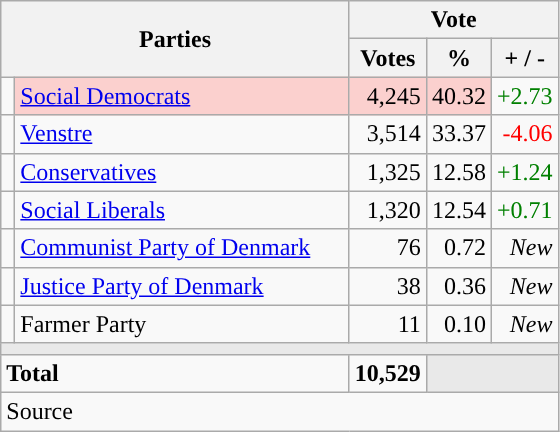<table class="wikitable" style="text-align:right;">
<tr>
<th style="text-align:centre;" rowspan="2" colspan="2" width="225">Parties</th>
<th colspan="3">Vote</th>
</tr>
<tr>
<th width="15">Votes</th>
<th width="15">%</th>
<th width="15">+ / -</th>
</tr>
<tr>
<td width="2" style="color:inherit;background:"></td>
<td bgcolor=#fbd0ce  align="left"><a href='#'>Social Democrats</a></td>
<td bgcolor=#fbd0ce>4,245</td>
<td bgcolor=#fbd0ce>40.32</td>
<td style=color:green;>+2.73</td>
</tr>
<tr>
<td width="2" style="color:inherit;background:"></td>
<td align="left"><a href='#'>Venstre</a></td>
<td>3,514</td>
<td>33.37</td>
<td style=color:red;>-4.06</td>
</tr>
<tr>
<td width="2" style="color:inherit;background:"></td>
<td align="left"><a href='#'>Conservatives</a></td>
<td>1,325</td>
<td>12.58</td>
<td style=color:green;>+1.24</td>
</tr>
<tr>
<td width="2" style="color:inherit;background:"></td>
<td align="left"><a href='#'>Social Liberals</a></td>
<td>1,320</td>
<td>12.54</td>
<td style=color:green;>+0.71</td>
</tr>
<tr>
<td width="2" style="color:inherit;background:"></td>
<td align="left"><a href='#'>Communist Party of Denmark</a></td>
<td>76</td>
<td>0.72</td>
<td><em>New</em></td>
</tr>
<tr>
<td width="2" style="color:inherit;background:"></td>
<td align="left"><a href='#'>Justice Party of Denmark</a></td>
<td>38</td>
<td>0.36</td>
<td><em>New</em></td>
</tr>
<tr>
<td width="2" style="color:inherit;background:"></td>
<td align="left">Farmer Party</td>
<td>11</td>
<td>0.10</td>
<td><em>New</em></td>
</tr>
<tr>
<td colspan="7" bgcolor="#E9E9E9"></td>
</tr>
<tr>
<td align="left" colspan="2"><strong>Total</strong></td>
<td><strong>10,529</strong></td>
<td bgcolor="#E9E9E9" colspan="2"></td>
</tr>
<tr>
<td align="left" colspan="6">Source</td>
</tr>
</table>
